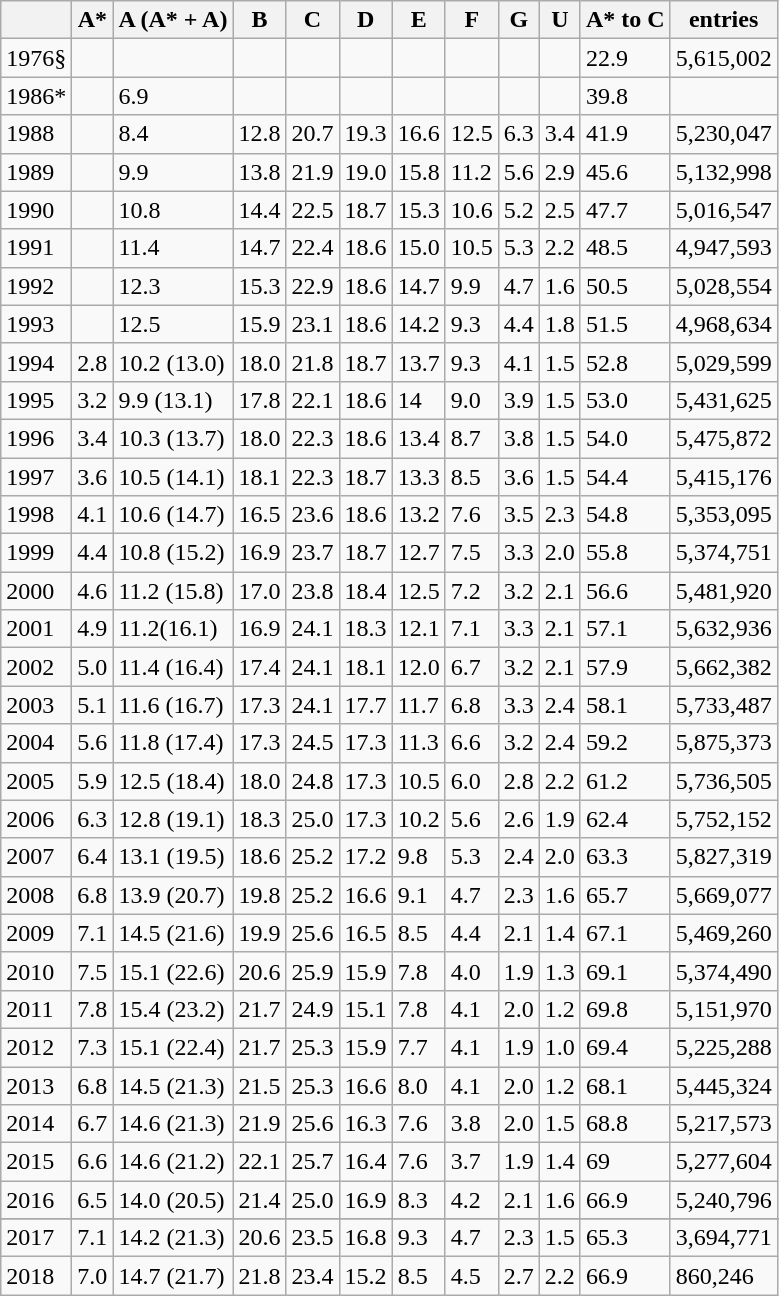<table class="wikitable">
<tr>
<th></th>
<th>A*</th>
<th>A (A* + A)</th>
<th>B</th>
<th>C</th>
<th>D</th>
<th>E</th>
<th>F</th>
<th>G</th>
<th>U</th>
<th>A* to C</th>
<th>entries</th>
</tr>
<tr>
<td>1976§</td>
<td></td>
<td></td>
<td></td>
<td></td>
<td></td>
<td></td>
<td></td>
<td></td>
<td></td>
<td>22.9</td>
<td>5,615,002</td>
</tr>
<tr>
<td>1986*</td>
<td></td>
<td>6.9</td>
<td></td>
<td></td>
<td></td>
<td></td>
<td></td>
<td></td>
<td></td>
<td>39.8</td>
<td></td>
</tr>
<tr>
<td>1988</td>
<td></td>
<td>8.4</td>
<td>12.8</td>
<td>20.7</td>
<td>19.3</td>
<td>16.6</td>
<td>12.5</td>
<td>6.3</td>
<td>3.4</td>
<td>41.9</td>
<td>5,230,047</td>
</tr>
<tr>
<td>1989</td>
<td></td>
<td>9.9</td>
<td>13.8</td>
<td>21.9</td>
<td>19.0</td>
<td>15.8</td>
<td>11.2</td>
<td>5.6</td>
<td>2.9</td>
<td>45.6</td>
<td>5,132,998</td>
</tr>
<tr>
<td>1990</td>
<td></td>
<td>10.8</td>
<td>14.4</td>
<td>22.5</td>
<td>18.7</td>
<td>15.3</td>
<td>10.6</td>
<td>5.2</td>
<td>2.5</td>
<td>47.7</td>
<td>5,016,547</td>
</tr>
<tr>
<td>1991</td>
<td></td>
<td>11.4</td>
<td>14.7</td>
<td>22.4</td>
<td>18.6</td>
<td>15.0</td>
<td>10.5</td>
<td>5.3</td>
<td>2.2</td>
<td>48.5</td>
<td>4,947,593</td>
</tr>
<tr>
<td>1992</td>
<td></td>
<td>12.3</td>
<td>15.3</td>
<td>22.9</td>
<td>18.6</td>
<td>14.7</td>
<td>9.9</td>
<td>4.7</td>
<td>1.6</td>
<td>50.5</td>
<td>5,028,554</td>
</tr>
<tr>
<td>1993</td>
<td></td>
<td>12.5</td>
<td>15.9</td>
<td>23.1</td>
<td>18.6</td>
<td>14.2</td>
<td>9.3</td>
<td>4.4</td>
<td>1.8</td>
<td>51.5</td>
<td>4,968,634</td>
</tr>
<tr>
<td>1994</td>
<td>2.8</td>
<td>10.2 (13.0)</td>
<td>18.0</td>
<td>21.8</td>
<td>18.7</td>
<td>13.7</td>
<td>9.3</td>
<td>4.1</td>
<td>1.5</td>
<td>52.8</td>
<td>5,029,599</td>
</tr>
<tr>
<td>1995</td>
<td>3.2</td>
<td>9.9 (13.1)</td>
<td>17.8</td>
<td>22.1</td>
<td>18.6</td>
<td>14</td>
<td>9.0</td>
<td>3.9</td>
<td>1.5</td>
<td>53.0</td>
<td>5,431,625</td>
</tr>
<tr>
<td>1996</td>
<td>3.4</td>
<td>10.3 (13.7)</td>
<td>18.0</td>
<td>22.3</td>
<td>18.6</td>
<td>13.4</td>
<td>8.7</td>
<td>3.8</td>
<td>1.5</td>
<td>54.0</td>
<td>5,475,872</td>
</tr>
<tr>
<td>1997</td>
<td>3.6</td>
<td>10.5 (14.1)</td>
<td>18.1</td>
<td>22.3</td>
<td>18.7</td>
<td>13.3</td>
<td>8.5</td>
<td>3.6</td>
<td>1.5</td>
<td>54.4</td>
<td>5,415,176</td>
</tr>
<tr>
<td>1998</td>
<td>4.1</td>
<td>10.6 (14.7)</td>
<td>16.5</td>
<td>23.6</td>
<td>18.6</td>
<td>13.2</td>
<td>7.6</td>
<td>3.5</td>
<td>2.3</td>
<td>54.8</td>
<td>5,353,095</td>
</tr>
<tr>
<td>1999</td>
<td>4.4</td>
<td>10.8 (15.2)</td>
<td>16.9</td>
<td>23.7</td>
<td>18.7</td>
<td>12.7</td>
<td>7.5</td>
<td>3.3</td>
<td>2.0</td>
<td>55.8</td>
<td>5,374,751</td>
</tr>
<tr>
<td>2000</td>
<td>4.6</td>
<td>11.2 (15.8)</td>
<td>17.0</td>
<td>23.8</td>
<td>18.4</td>
<td>12.5</td>
<td>7.2</td>
<td>3.2</td>
<td>2.1</td>
<td>56.6</td>
<td>5,481,920</td>
</tr>
<tr>
<td>2001</td>
<td>4.9</td>
<td>11.2(16.1)</td>
<td>16.9</td>
<td>24.1</td>
<td>18.3</td>
<td>12.1</td>
<td>7.1</td>
<td>3.3</td>
<td>2.1</td>
<td>57.1</td>
<td>5,632,936</td>
</tr>
<tr>
<td>2002</td>
<td>5.0</td>
<td>11.4 (16.4)</td>
<td>17.4</td>
<td>24.1</td>
<td>18.1</td>
<td>12.0</td>
<td>6.7</td>
<td>3.2</td>
<td>2.1</td>
<td>57.9</td>
<td>5,662,382</td>
</tr>
<tr>
<td>2003</td>
<td>5.1</td>
<td>11.6 (16.7)</td>
<td>17.3</td>
<td>24.1</td>
<td>17.7</td>
<td>11.7</td>
<td>6.8</td>
<td>3.3</td>
<td>2.4</td>
<td>58.1</td>
<td>5,733,487</td>
</tr>
<tr>
<td>2004</td>
<td>5.6</td>
<td>11.8 (17.4)</td>
<td>17.3</td>
<td>24.5</td>
<td>17.3</td>
<td>11.3</td>
<td>6.6</td>
<td>3.2</td>
<td>2.4</td>
<td>59.2</td>
<td>5,875,373</td>
</tr>
<tr>
<td>2005</td>
<td>5.9</td>
<td>12.5 (18.4)</td>
<td>18.0</td>
<td>24.8</td>
<td>17.3</td>
<td>10.5</td>
<td>6.0</td>
<td>2.8</td>
<td>2.2</td>
<td>61.2</td>
<td>5,736,505</td>
</tr>
<tr>
<td>2006</td>
<td>6.3</td>
<td>12.8 (19.1)</td>
<td>18.3</td>
<td>25.0</td>
<td>17.3</td>
<td>10.2</td>
<td>5.6</td>
<td>2.6</td>
<td>1.9</td>
<td>62.4</td>
<td>5,752,152</td>
</tr>
<tr>
<td>2007</td>
<td>6.4</td>
<td>13.1 (19.5)</td>
<td>18.6</td>
<td>25.2</td>
<td>17.2</td>
<td>9.8</td>
<td>5.3</td>
<td>2.4</td>
<td>2.0</td>
<td>63.3</td>
<td>5,827,319</td>
</tr>
<tr>
<td>2008</td>
<td>6.8</td>
<td>13.9 (20.7)</td>
<td>19.8</td>
<td>25.2</td>
<td>16.6</td>
<td>9.1</td>
<td>4.7</td>
<td>2.3</td>
<td>1.6</td>
<td>65.7</td>
<td>5,669,077</td>
</tr>
<tr>
<td>2009</td>
<td>7.1</td>
<td>14.5 (21.6)</td>
<td>19.9</td>
<td>25.6</td>
<td>16.5</td>
<td>8.5</td>
<td>4.4</td>
<td>2.1</td>
<td>1.4</td>
<td>67.1</td>
<td>5,469,260</td>
</tr>
<tr>
<td>2010</td>
<td>7.5</td>
<td>15.1 (22.6)</td>
<td>20.6</td>
<td>25.9</td>
<td>15.9</td>
<td>7.8</td>
<td>4.0</td>
<td>1.9</td>
<td>1.3</td>
<td>69.1</td>
<td>5,374,490</td>
</tr>
<tr>
<td>2011</td>
<td>7.8</td>
<td>15.4 (23.2)</td>
<td>21.7</td>
<td>24.9</td>
<td>15.1</td>
<td>7.8</td>
<td>4.1</td>
<td>2.0</td>
<td>1.2</td>
<td>69.8</td>
<td>5,151,970</td>
</tr>
<tr>
<td>2012</td>
<td>7.3</td>
<td>15.1 (22.4)</td>
<td>21.7</td>
<td>25.3</td>
<td>15.9</td>
<td>7.7</td>
<td>4.1</td>
<td>1.9</td>
<td>1.0</td>
<td>69.4</td>
<td>5,225,288</td>
</tr>
<tr>
<td>2013</td>
<td>6.8</td>
<td>14.5 (21.3)</td>
<td>21.5</td>
<td>25.3</td>
<td>16.6</td>
<td>8.0</td>
<td>4.1</td>
<td>2.0</td>
<td>1.2</td>
<td>68.1</td>
<td>5,445,324</td>
</tr>
<tr>
<td>2014</td>
<td>6.7</td>
<td>14.6 (21.3)</td>
<td>21.9</td>
<td>25.6</td>
<td>16.3</td>
<td>7.6</td>
<td>3.8</td>
<td>2.0</td>
<td>1.5</td>
<td>68.8</td>
<td>5,217,573</td>
</tr>
<tr>
<td>2015</td>
<td>6.6</td>
<td>14.6 (21.2)</td>
<td>22.1</td>
<td>25.7</td>
<td>16.4</td>
<td>7.6</td>
<td>3.7</td>
<td>1.9</td>
<td>1.4</td>
<td>69</td>
<td>5,277,604</td>
</tr>
<tr>
<td>2016</td>
<td>6.5</td>
<td>14.0 (20.5)</td>
<td>21.4</td>
<td>25.0</td>
<td>16.9</td>
<td>8.3</td>
<td>4.2</td>
<td>2.1</td>
<td>1.6</td>
<td>66.9</td>
<td>5,240,796</td>
</tr>
<tr>
</tr>
<tr>
<td>2017</td>
<td>7.1</td>
<td>14.2 (21.3)</td>
<td>20.6</td>
<td>23.5</td>
<td>16.8</td>
<td>9.3</td>
<td>4.7</td>
<td>2.3</td>
<td>1.5</td>
<td>65.3</td>
<td>3,694,771</td>
</tr>
<tr>
<td>2018</td>
<td>7.0</td>
<td>14.7 (21.7)</td>
<td>21.8</td>
<td>23.4</td>
<td>15.2</td>
<td>8.5</td>
<td>4.5</td>
<td>2.7</td>
<td>2.2</td>
<td>66.9</td>
<td>860,246</td>
</tr>
</table>
